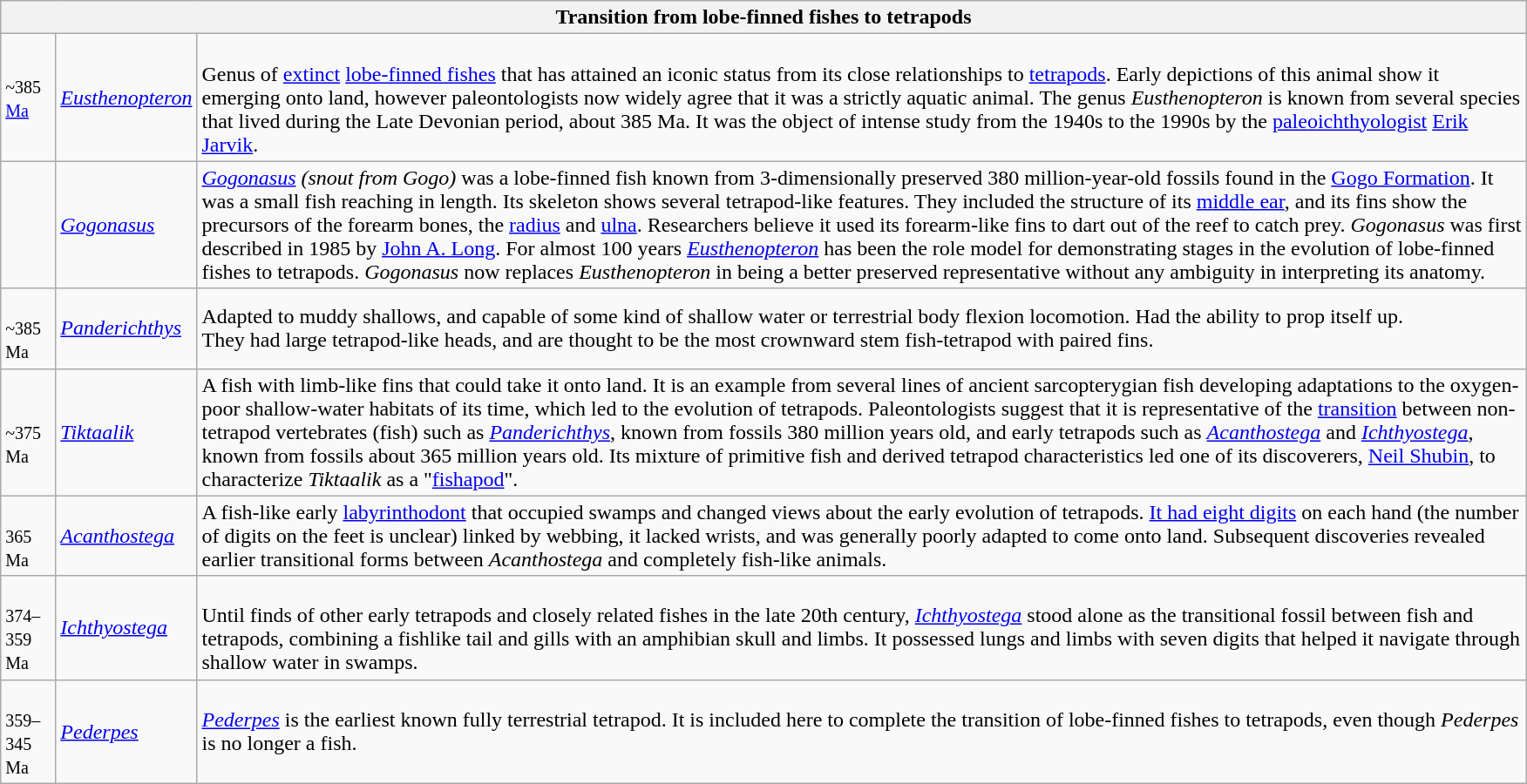<table class="wikitable" style="clear: both; margin-left: 5em">
<tr>
<th colspan=4>Transition from lobe-finned fishes to tetrapods</th>
</tr>
<tr>
<td><small>~385 <a href='#'>Ma</a></small></td>
<td><em><a href='#'>Eusthenopteron</a></em></td>
<td><br>Genus of <a href='#'>extinct</a> <a href='#'>lobe-finned fishes</a> that has attained an iconic status from its close relationships to <a href='#'>tetrapods</a>. Early depictions of this animal show it emerging onto land, however paleontologists now widely agree that it was a strictly aquatic animal. The genus <em>Eusthenopteron</em> is known from several species that lived during the Late Devonian period, about 385 Ma. It was the object of intense study from the 1940s to the 1990s by the <a href='#'>paleoichthyologist</a> <a href='#'>Erik Jarvik</a>.</td>
</tr>
<tr>
<td></td>
<td><em><a href='#'>Gogonasus</a></em></td>
<td><em><a href='#'>Gogonasus</a> (snout from Gogo)</em> was a lobe-finned fish known from 3-dimensionally preserved 380 million-year-old fossils found in the <a href='#'>Gogo Formation</a>. It was a small fish reaching  in length. Its skeleton shows several tetrapod-like features. They included the structure of its <a href='#'>middle ear</a>, and its fins show the precursors of the forearm bones, the <a href='#'>radius</a> and <a href='#'>ulna</a>. Researchers believe it used its forearm-like fins to dart out of the reef to catch prey. <em>Gogonasus</em> was first described in 1985 by <a href='#'>John A. Long</a>. For almost 100 years <em><a href='#'>Eusthenopteron</a></em> has been the role model for demonstrating stages in the evolution of lobe-finned fishes to tetrapods. <em>Gogonasus</em> now replaces <em>Eusthenopteron</em> in being a better preserved representative without any ambiguity in interpreting its anatomy.</td>
</tr>
<tr>
<td><br><small>~385 Ma</small></td>
<td><em><a href='#'>Panderichthys</a></em></td>
<td>Adapted to muddy shallows, and capable of some kind of shallow water or terrestrial body flexion locomotion. Had the ability to prop itself up.<br> They had large tetrapod-like heads, and are thought to be the most crownward stem fish-tetrapod with paired fins.</td>
</tr>
<tr>
<td><br><small>~375 Ma</small></td>
<td><em><a href='#'>Tiktaalik</a></em></td>
<td>A fish with limb-like fins that could take it onto land. It is an example from several lines of ancient sarcopterygian fish developing adaptations to the oxygen-poor shallow-water habitats of its time, which led to the evolution of tetrapods. Paleontologists suggest that it is representative of the <a href='#'>transition</a> between non-tetrapod vertebrates (fish) such as <em><a href='#'>Panderichthys</a></em>, known from fossils 380 million years old, and early tetrapods such as <em><a href='#'>Acanthostega</a></em> and <em><a href='#'>Ichthyostega</a></em>, known from fossils about 365 million years old. Its mixture of primitive fish and derived tetrapod characteristics led one of its discoverers, <a href='#'>Neil Shubin</a>, to characterize <em>Tiktaalik</em> as a "<a href='#'>fishapod</a>".</td>
</tr>
<tr>
<td><br><small>365 Ma</small></td>
<td><em><a href='#'>Acanthostega</a></em></td>
<td>A fish-like early <a href='#'>labyrinthodont</a> that occupied swamps and changed views about the early evolution of tetrapods. <a href='#'>It had eight digits</a> on each hand (the number of digits on the feet is unclear) linked by webbing, it lacked wrists, and was generally poorly adapted to come onto land. Subsequent discoveries revealed earlier transitional forms between <em>Acanthostega</em> and completely fish-like animals.</td>
</tr>
<tr>
<td><br><small>374–359 Ma</small></td>
<td><em><a href='#'>Ichthyostega</a></em></td>
<td><br>Until finds of other early tetrapods and closely related fishes in the late 20th century, <em><a href='#'>Ichthyostega</a></em> stood alone as the transitional fossil between fish and tetrapods, combining a fishlike tail and gills with an amphibian skull and limbs. It possessed lungs and limbs with seven digits that helped it navigate through shallow water in swamps.</td>
</tr>
<tr>
<td><br><small>359–345 Ma</small></td>
<td><em><a href='#'>Pederpes</a></em></td>
<td><em><a href='#'>Pederpes</a></em> is the earliest known fully terrestrial tetrapod. It is included here to complete the transition of lobe-finned fishes to tetrapods, even though <em>Pederpes</em> is no longer a fish.</td>
</tr>
</table>
